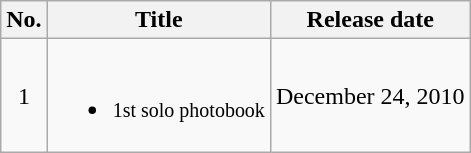<table class="wikitable">
<tr>
<th>No.</th>
<th>Title</th>
<th>Release date</th>
</tr>
<tr>
<td align="center">1</td>
<td><br><ul><li><small>1st solo photobook</small></li></ul></td>
<td>December 24, 2010</td>
</tr>
</table>
